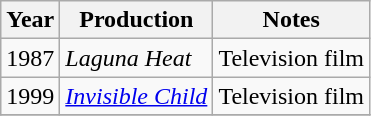<table class="wikitable sortable" ;>
<tr>
<th>Year</th>
<th>Production</th>
<th>Notes</th>
</tr>
<tr>
<td>1987</td>
<td><em>Laguna Heat</em></td>
<td>Television film</td>
</tr>
<tr>
<td>1999</td>
<td><em><a href='#'>Invisible Child</a></em></td>
<td>Television film</td>
</tr>
<tr>
</tr>
</table>
